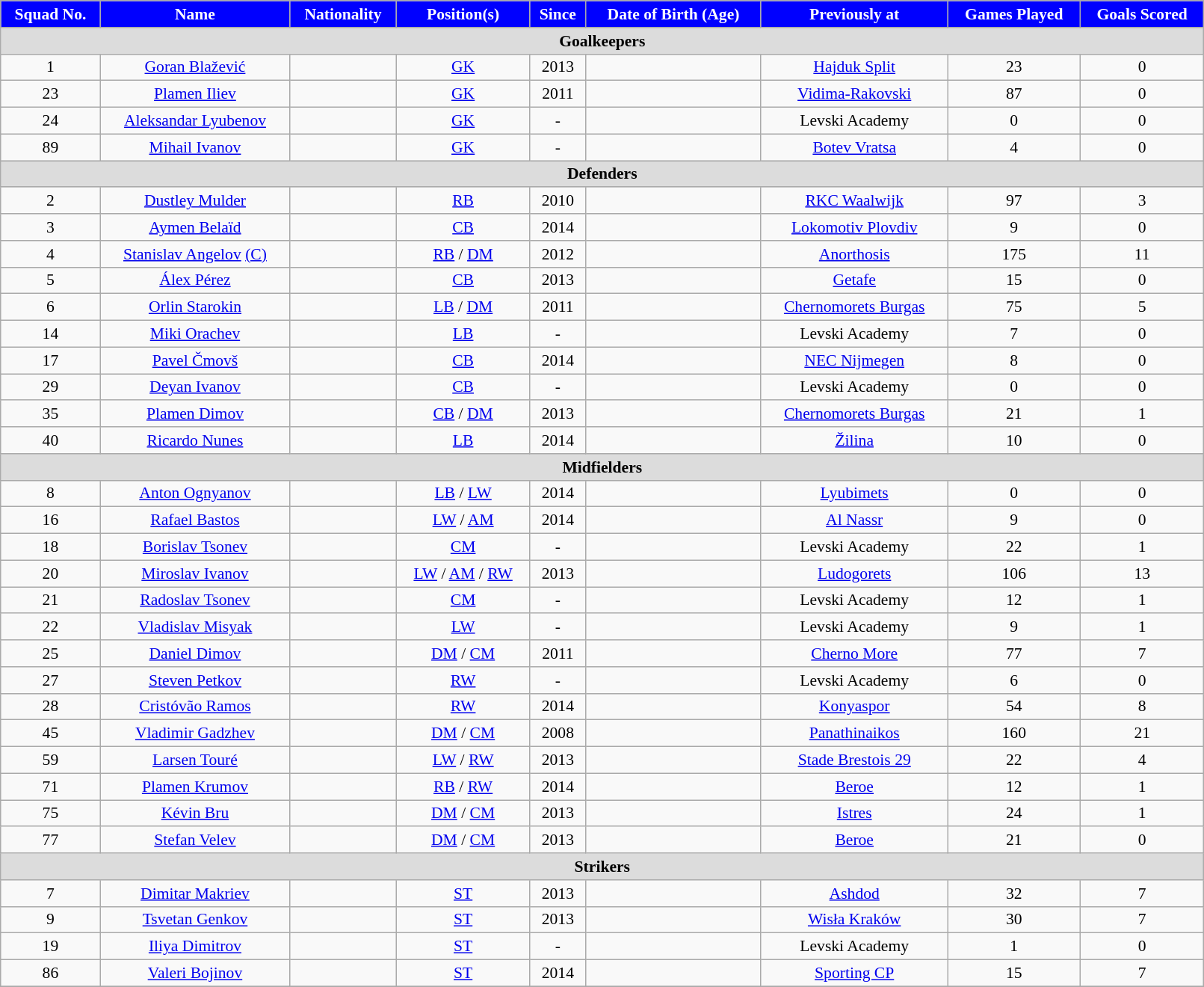<table class="wikitable" style="text-align:center; font-size:90%; width:85%;">
<tr>
<th style="background:#00f; color:white; text-align:center;">Squad No.</th>
<th style="background:#00f; color:white; text-align:center;">Name</th>
<th style="background:#00f; color:white; text-align:center;">Nationality</th>
<th style="background:#00f; color:white; text-align:center;">Position(s)</th>
<th style="background:#00f; color:white; text-align:center;">Since</th>
<th style="background:#00f; color:white; text-align:center;">Date of Birth (Age)</th>
<th style="background:#00f; color:white; text-align:center;">Previously at</th>
<th style="background:#00f; color:white; text-align:center;">Games Played</th>
<th style="background:#00f; color:white; text-align:center;">Goals Scored</th>
</tr>
<tr>
<th colspan="9" style="background:#dcdcdc; text-align:center;">Goalkeepers</th>
</tr>
<tr>
<td>1</td>
<td><a href='#'>Goran Blažević</a></td>
<td></td>
<td><a href='#'>GK</a></td>
<td>2013</td>
<td></td>
<td> <a href='#'>Hajduk Split</a></td>
<td>23</td>
<td>0</td>
</tr>
<tr>
<td>23</td>
<td><a href='#'>Plamen Iliev</a></td>
<td></td>
<td><a href='#'>GK</a></td>
<td>2011</td>
<td></td>
<td> <a href='#'>Vidima-Rakovski</a></td>
<td>87</td>
<td>0</td>
</tr>
<tr>
<td>24</td>
<td><a href='#'>Aleksandar Lyubenov</a></td>
<td></td>
<td><a href='#'>GK</a></td>
<td>-</td>
<td></td>
<td> Levski Academy</td>
<td>0</td>
<td>0</td>
</tr>
<tr>
<td>89</td>
<td><a href='#'>Mihail Ivanov</a></td>
<td></td>
<td><a href='#'>GK</a></td>
<td>-</td>
<td></td>
<td> <a href='#'>Botev Vratsa</a></td>
<td>4</td>
<td>0</td>
</tr>
<tr>
<th colspan="9" style="background:#dcdcdc; text-align:center;"><strong>Defenders</strong></th>
</tr>
<tr>
<td>2</td>
<td><a href='#'>Dustley Mulder</a></td>
<td></td>
<td><a href='#'>RB</a></td>
<td>2010</td>
<td></td>
<td> <a href='#'>RKC Waalwijk</a></td>
<td>97</td>
<td>3</td>
</tr>
<tr>
<td>3</td>
<td><a href='#'>Aymen Belaïd</a></td>
<td></td>
<td><a href='#'>CB</a></td>
<td>2014</td>
<td></td>
<td> <a href='#'>Lokomotiv Plovdiv</a></td>
<td>9</td>
<td>0</td>
</tr>
<tr>
<td>4</td>
<td><a href='#'>Stanislav Angelov</a> <a href='#'>(C)</a></td>
<td></td>
<td><a href='#'>RB</a> / <a href='#'>DM</a></td>
<td>2012</td>
<td></td>
<td> <a href='#'>Anorthosis</a></td>
<td>175</td>
<td>11</td>
</tr>
<tr>
<td>5</td>
<td><a href='#'>Álex Pérez</a></td>
<td></td>
<td><a href='#'>CB</a></td>
<td>2013</td>
<td></td>
<td> <a href='#'>Getafe</a></td>
<td>15</td>
<td>0</td>
</tr>
<tr>
<td>6</td>
<td><a href='#'>Orlin Starokin</a></td>
<td></td>
<td><a href='#'>LB</a> / <a href='#'>DM</a></td>
<td>2011</td>
<td></td>
<td> <a href='#'>Chernomorets Burgas</a></td>
<td>75</td>
<td>5</td>
</tr>
<tr>
<td>14</td>
<td><a href='#'>Miki Orachev</a></td>
<td></td>
<td><a href='#'>LB</a></td>
<td>-</td>
<td></td>
<td> Levski Academy</td>
<td>7</td>
<td>0</td>
</tr>
<tr>
<td>17</td>
<td><a href='#'>Pavel Čmovš</a></td>
<td></td>
<td><a href='#'>CB</a></td>
<td>2014</td>
<td></td>
<td> <a href='#'>NEC Nijmegen</a></td>
<td>8</td>
<td>0</td>
</tr>
<tr>
<td>29</td>
<td><a href='#'>Deyan Ivanov</a></td>
<td></td>
<td><a href='#'>CB</a></td>
<td>-</td>
<td></td>
<td> Levski Academy</td>
<td>0</td>
<td>0</td>
</tr>
<tr>
<td>35</td>
<td><a href='#'>Plamen Dimov</a></td>
<td></td>
<td><a href='#'>CB</a> / <a href='#'>DM</a></td>
<td>2013</td>
<td></td>
<td> <a href='#'>Chernomorets Burgas</a></td>
<td>21</td>
<td>1</td>
</tr>
<tr>
<td>40</td>
<td><a href='#'>Ricardo Nunes</a></td>
<td></td>
<td><a href='#'>LB</a></td>
<td>2014</td>
<td></td>
<td> <a href='#'>Žilina</a></td>
<td>10</td>
<td>0</td>
</tr>
<tr>
<th colspan="9" style="background:#dcdcdc; text-align:center;">Midfielders</th>
</tr>
<tr>
<td>8</td>
<td><a href='#'>Anton Ognyanov</a></td>
<td></td>
<td><a href='#'>LB</a> / <a href='#'>LW</a></td>
<td>2014</td>
<td></td>
<td> <a href='#'>Lyubimets</a></td>
<td>0</td>
<td>0</td>
</tr>
<tr>
<td>16</td>
<td><a href='#'>Rafael Bastos</a></td>
<td></td>
<td><a href='#'>LW</a> / <a href='#'>AM</a></td>
<td>2014</td>
<td></td>
<td> <a href='#'>Al Nassr</a></td>
<td>9</td>
<td>0</td>
</tr>
<tr>
<td>18</td>
<td><a href='#'>Borislav Tsonev</a></td>
<td></td>
<td><a href='#'>CM</a></td>
<td>-</td>
<td></td>
<td> Levski Academy</td>
<td>22</td>
<td>1</td>
</tr>
<tr>
<td>20</td>
<td><a href='#'>Miroslav Ivanov</a></td>
<td></td>
<td><a href='#'>LW</a> / <a href='#'>AM</a> / <a href='#'>RW</a></td>
<td>2013</td>
<td></td>
<td> <a href='#'>Ludogorets</a></td>
<td>106</td>
<td>13</td>
</tr>
<tr>
<td>21</td>
<td><a href='#'>Radoslav Tsonev</a></td>
<td></td>
<td><a href='#'>CM</a></td>
<td>-</td>
<td></td>
<td> Levski Academy</td>
<td>12</td>
<td>1</td>
</tr>
<tr>
<td>22</td>
<td><a href='#'>Vladislav Misyak</a></td>
<td></td>
<td><a href='#'>LW</a></td>
<td>-</td>
<td></td>
<td> Levski Academy</td>
<td>9</td>
<td>1</td>
</tr>
<tr>
<td>25</td>
<td><a href='#'>Daniel Dimov</a></td>
<td></td>
<td><a href='#'>DM</a> / <a href='#'>CM</a></td>
<td>2011</td>
<td></td>
<td> <a href='#'>Cherno More</a></td>
<td>77</td>
<td>7</td>
</tr>
<tr>
<td>27</td>
<td><a href='#'>Steven Petkov</a></td>
<td></td>
<td><a href='#'>RW</a></td>
<td>-</td>
<td></td>
<td> Levski Academy</td>
<td>6</td>
<td>0</td>
</tr>
<tr>
<td>28</td>
<td><a href='#'>Cristóvão Ramos</a></td>
<td></td>
<td><a href='#'>RW</a></td>
<td>2014</td>
<td></td>
<td> <a href='#'>Konyaspor</a></td>
<td>54</td>
<td>8</td>
</tr>
<tr>
<td>45</td>
<td><a href='#'>Vladimir Gadzhev</a></td>
<td></td>
<td><a href='#'>DM</a> / <a href='#'>CM</a></td>
<td>2008</td>
<td></td>
<td> <a href='#'>Panathinaikos</a></td>
<td>160</td>
<td>21</td>
</tr>
<tr>
<td>59</td>
<td><a href='#'>Larsen Touré</a></td>
<td></td>
<td><a href='#'>LW</a> / <a href='#'>RW</a></td>
<td>2013</td>
<td></td>
<td> <a href='#'>Stade Brestois 29</a></td>
<td>22</td>
<td>4</td>
</tr>
<tr>
<td>71</td>
<td><a href='#'>Plamen Krumov</a></td>
<td></td>
<td><a href='#'>RB</a> / <a href='#'>RW</a></td>
<td>2014</td>
<td></td>
<td> <a href='#'>Beroe</a></td>
<td>12</td>
<td>1</td>
</tr>
<tr>
<td>75</td>
<td><a href='#'>Kévin Bru</a></td>
<td></td>
<td><a href='#'>DM</a> / <a href='#'>CM</a></td>
<td>2013</td>
<td></td>
<td> <a href='#'>Istres</a></td>
<td>24</td>
<td>1</td>
</tr>
<tr>
<td>77</td>
<td><a href='#'>Stefan Velev</a></td>
<td></td>
<td><a href='#'>DM</a> / <a href='#'>CM</a></td>
<td>2013</td>
<td></td>
<td> <a href='#'>Beroe</a></td>
<td>21</td>
<td>0</td>
</tr>
<tr>
<th colspan="9" style="background:#dcdcdc; text-align:center;"><strong>Strikers</strong></th>
</tr>
<tr>
<td>7</td>
<td><a href='#'>Dimitar Makriev</a></td>
<td></td>
<td><a href='#'>ST</a></td>
<td>2013</td>
<td></td>
<td> <a href='#'>Ashdod</a></td>
<td>32</td>
<td>7</td>
</tr>
<tr>
<td>9</td>
<td><a href='#'>Tsvetan Genkov</a></td>
<td></td>
<td><a href='#'>ST</a></td>
<td>2013</td>
<td></td>
<td> <a href='#'>Wisła Kraków</a></td>
<td>30</td>
<td>7</td>
</tr>
<tr>
<td>19</td>
<td><a href='#'>Iliya Dimitrov</a></td>
<td></td>
<td><a href='#'>ST</a></td>
<td>-</td>
<td></td>
<td> Levski Academy</td>
<td>1</td>
<td>0</td>
</tr>
<tr>
<td>86</td>
<td><a href='#'>Valeri Bojinov</a></td>
<td></td>
<td><a href='#'>ST</a></td>
<td>2014</td>
<td></td>
<td> <a href='#'>Sporting CP</a></td>
<td>15</td>
<td>7</td>
</tr>
<tr>
</tr>
</table>
